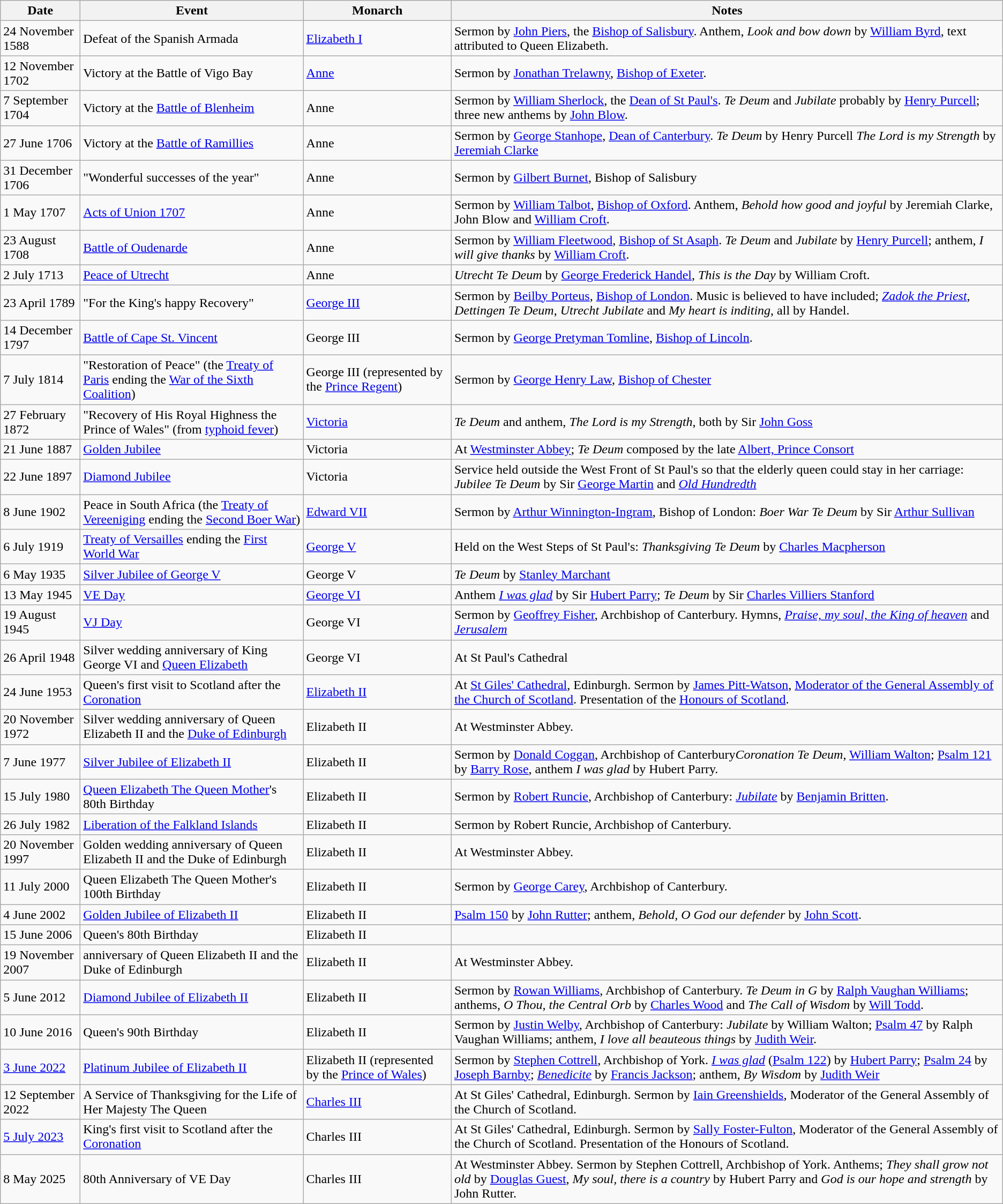<table class="wikitable">
<tr>
<th>Date</th>
<th>Event</th>
<th>Monarch</th>
<th>Notes</th>
</tr>
<tr>
<td>24 November 1588</td>
<td>Defeat of the Spanish Armada</td>
<td><a href='#'>Elizabeth I</a></td>
<td>Sermon by <a href='#'>John Piers</a>, the <a href='#'>Bishop of Salisbury</a>. Anthem, <em>Look and bow down</em> by <a href='#'>William Byrd</a>, text attributed to Queen Elizabeth.</td>
</tr>
<tr>
<td>12 November 1702</td>
<td>Victory at the Battle of Vigo Bay</td>
<td><a href='#'>Anne</a></td>
<td>Sermon by <a href='#'>Jonathan Trelawny</a>, <a href='#'>Bishop of Exeter</a>.</td>
</tr>
<tr>
<td>7 September 1704</td>
<td>Victory at the <a href='#'>Battle of Blenheim</a></td>
<td>Anne</td>
<td>Sermon by <a href='#'>William Sherlock</a>, the <a href='#'>Dean of St Paul's</a>. <em>Te Deum</em> and <em>Jubilate</em> probably by <a href='#'>Henry Purcell</a>; three new anthems by <a href='#'>John Blow</a>.</td>
</tr>
<tr>
<td>27 June 1706</td>
<td>Victory at the <a href='#'>Battle of Ramillies</a></td>
<td>Anne</td>
<td>Sermon by <a href='#'>George Stanhope</a>, <a href='#'>Dean of Canterbury</a>. <em>Te Deum</em> by Henry Purcell <em>The Lord is my Strength</em> by <a href='#'>Jeremiah Clarke</a></td>
</tr>
<tr>
<td>31 December 1706</td>
<td>"Wonderful successes of the year"</td>
<td>Anne</td>
<td>Sermon by <a href='#'>Gilbert Burnet</a>, Bishop of Salisbury</td>
</tr>
<tr>
<td>1 May 1707</td>
<td><a href='#'>Acts of Union 1707</a></td>
<td>Anne</td>
<td>Sermon by <a href='#'>William Talbot</a>, <a href='#'>Bishop of Oxford</a>. Anthem, <em>Behold how good and joyful</em> by Jeremiah Clarke, John Blow and <a href='#'>William Croft</a>.</td>
</tr>
<tr>
<td>23 August 1708</td>
<td><a href='#'>Battle of Oudenarde</a></td>
<td>Anne</td>
<td>Sermon by <a href='#'>William Fleetwood</a>, <a href='#'>Bishop of St Asaph</a>. <em>Te Deum</em> and <em>Jubilate</em> by <a href='#'>Henry Purcell</a>; anthem, <em>I will give thanks</em> by <a href='#'>William Croft</a>.</td>
</tr>
<tr>
<td>2 July 1713</td>
<td><a href='#'>Peace of Utrecht</a></td>
<td>Anne</td>
<td><em>Utrecht Te Deum</em> by <a href='#'>George Frederick Handel</a>, <em>This is the Day</em> by William Croft.</td>
</tr>
<tr>
<td>23 April 1789</td>
<td>"For the King's happy Recovery"</td>
<td><a href='#'>George III</a></td>
<td>Sermon by <a href='#'>Beilby Porteus</a>, <a href='#'>Bishop of London</a>. Music is believed to have included; <em><a href='#'>Zadok the Priest</a></em>, <em>Dettingen Te Deum</em>, <em>Utrecht Jubilate</em> and <em>My heart is inditing</em>, all by Handel.</td>
</tr>
<tr>
<td>14 December 1797</td>
<td><a href='#'>Battle of Cape St. Vincent</a></td>
<td>George III</td>
<td>Sermon by <a href='#'>George Pretyman Tomline</a>, <a href='#'>Bishop of Lincoln</a>.</td>
</tr>
<tr>
<td>7 July 1814</td>
<td>"Restoration of Peace" (the <a href='#'>Treaty of Paris</a> ending the <a href='#'>War of the Sixth Coalition</a>)</td>
<td>George III (represented by the <a href='#'>Prince Regent</a>)</td>
<td>Sermon by <a href='#'>George Henry Law</a>, <a href='#'>Bishop of Chester</a></td>
</tr>
<tr>
<td>27 February 1872</td>
<td>"Recovery of His Royal Highness the Prince of Wales" (from <a href='#'>typhoid fever</a>)</td>
<td><a href='#'>Victoria</a></td>
<td><em>Te Deum</em> and anthem, <em>The Lord is my Strength</em>, both by Sir <a href='#'>John Goss</a></td>
</tr>
<tr>
<td>21 June 1887</td>
<td><a href='#'>Golden Jubilee</a></td>
<td>Victoria</td>
<td>At <a href='#'>Westminster Abbey</a>; <em>Te Deum</em> composed by the late <a href='#'>Albert, Prince Consort</a></td>
</tr>
<tr>
<td>22 June 1897</td>
<td><a href='#'>Diamond Jubilee</a></td>
<td>Victoria</td>
<td>Service held outside the West Front of St Paul's so that the elderly queen could stay in her carriage: <em>Jubilee Te Deum</em> by Sir <a href='#'>George Martin</a> and <em><a href='#'>Old Hundredth</a></em></td>
</tr>
<tr>
<td>8 June 1902</td>
<td>Peace in South Africa (the <a href='#'>Treaty of Vereeniging</a> ending the <a href='#'>Second Boer War</a>)</td>
<td><a href='#'>Edward VII</a></td>
<td>Sermon by <a href='#'>Arthur Winnington-Ingram</a>, Bishop of London: <em>Boer War Te Deum</em> by Sir <a href='#'>Arthur Sullivan</a></td>
</tr>
<tr>
<td>6 July 1919</td>
<td><a href='#'>Treaty of Versailles</a> ending the <a href='#'>First World War</a></td>
<td><a href='#'>George V</a></td>
<td>Held on the West Steps of St Paul's: <em>Thanksgiving Te Deum</em> by <a href='#'>Charles Macpherson</a></td>
</tr>
<tr>
<td>6 May 1935</td>
<td><a href='#'>Silver Jubilee of George V</a></td>
<td>George V</td>
<td><em>Te Deum</em> by <a href='#'>Stanley Marchant</a></td>
</tr>
<tr>
<td>13 May 1945</td>
<td><a href='#'>VE Day</a></td>
<td><a href='#'>George VI</a></td>
<td>Anthem <em><a href='#'>I was glad</a></em> by Sir <a href='#'>Hubert Parry</a>; <em>Te Deum</em> by Sir <a href='#'>Charles Villiers Stanford</a></td>
</tr>
<tr>
<td>19 August 1945</td>
<td><a href='#'>VJ Day</a></td>
<td>George VI</td>
<td>Sermon by <a href='#'>Geoffrey Fisher</a>, Archbishop of Canterbury. Hymns, <em><a href='#'>Praise, my soul, the King of heaven</a></em> and <em><a href='#'>Jerusalem</a></em></td>
</tr>
<tr>
<td>26 April 1948</td>
<td>Silver wedding anniversary of King George VI and <a href='#'>Queen Elizabeth</a></td>
<td>George VI</td>
<td>At St Paul's Cathedral</td>
</tr>
<tr>
<td>24 June 1953</td>
<td>Queen's first visit to Scotland after the <a href='#'>Coronation</a></td>
<td><a href='#'>Elizabeth II</a></td>
<td>At <a href='#'>St Giles' Cathedral</a>, Edinburgh. Sermon by <a href='#'>James Pitt-Watson</a>, <a href='#'>Moderator of the General Assembly of the Church of Scotland</a>. Presentation of the <a href='#'>Honours of Scotland</a>.</td>
</tr>
<tr>
<td>20 November 1972</td>
<td>Silver wedding anniversary of Queen Elizabeth II and the <a href='#'>Duke of Edinburgh</a></td>
<td>Elizabeth II</td>
<td>At Westminster Abbey.</td>
</tr>
<tr>
<td>7 June 1977</td>
<td><a href='#'>Silver Jubilee of Elizabeth II</a></td>
<td>Elizabeth II</td>
<td>Sermon by <a href='#'>Donald Coggan</a>, Archbishop of Canterbury<em>Coronation Te Deum</em>, <a href='#'>William Walton</a>; <a href='#'>Psalm 121</a> by <a href='#'>Barry Rose</a>, anthem <em>I was glad</em> by Hubert Parry.</td>
</tr>
<tr>
<td>15 July 1980</td>
<td><a href='#'>Queen Elizabeth The Queen Mother</a>'s 80th Birthday</td>
<td>Elizabeth II</td>
<td>Sermon by <a href='#'>Robert Runcie</a>, Archbishop of Canterbury: <em><a href='#'>Jubilate</a></em> by <a href='#'>Benjamin Britten</a>.</td>
</tr>
<tr>
<td>26 July 1982</td>
<td><a href='#'>Liberation of the Falkland Islands</a></td>
<td>Elizabeth II</td>
<td>Sermon by Robert Runcie, Archbishop of Canterbury.</td>
</tr>
<tr>
<td>20 November 1997</td>
<td>Golden wedding anniversary of Queen Elizabeth II and the Duke of Edinburgh</td>
<td>Elizabeth II</td>
<td>At Westminster Abbey.</td>
</tr>
<tr>
<td>11 July 2000</td>
<td>Queen Elizabeth The Queen Mother's 100th Birthday</td>
<td>Elizabeth II</td>
<td>Sermon by <a href='#'>George Carey</a>, Archbishop of Canterbury.</td>
</tr>
<tr>
<td>4 June 2002</td>
<td><a href='#'>Golden Jubilee of Elizabeth II</a></td>
<td>Elizabeth II</td>
<td><a href='#'>Psalm 150</a> by <a href='#'>John Rutter</a>; anthem, <em>Behold, O God our defender</em> by <a href='#'>John Scott</a>.</td>
</tr>
<tr>
<td>15 June 2006</td>
<td>Queen's 80th Birthday</td>
<td>Elizabeth II</td>
<td></td>
</tr>
<tr>
<td>19 November 2007</td>
<td Diamond wedding>anniversary of Queen Elizabeth II and the Duke of Edinburgh</td>
<td>Elizabeth II</td>
<td>At Westminster Abbey.</td>
</tr>
<tr>
<td>5 June 2012</td>
<td><a href='#'>Diamond Jubilee of Elizabeth II</a></td>
<td>Elizabeth II</td>
<td>Sermon by <a href='#'>Rowan Williams</a>, Archbishop of Canterbury. <em>Te Deum in G</em> by <a href='#'>Ralph Vaughan Williams</a>; anthems, <em>O Thou, the Central Orb</em> by <a href='#'>Charles Wood</a> and <em>The Call of Wisdom</em> by <a href='#'>Will Todd</a>.</td>
</tr>
<tr>
<td>10 June 2016</td>
<td>Queen's 90th Birthday</td>
<td>Elizabeth II</td>
<td>Sermon by <a href='#'>Justin Welby</a>, Archbishop of Canterbury: <em>Jubilate</em> by William Walton; <a href='#'>Psalm 47</a> by Ralph Vaughan Williams; anthem, <em>I love all beauteous things</em> by <a href='#'>Judith Weir</a>.</td>
</tr>
<tr>
<td><a href='#'>3 June 2022</a></td>
<td><a href='#'>Platinum Jubilee of Elizabeth II</a></td>
<td>Elizabeth II (represented by the <a href='#'>Prince of Wales</a>)</td>
<td>Sermon by <a href='#'>Stephen Cottrell</a>, Archbishop of York. <em><a href='#'>I was glad</a></em> (<a href='#'>Psalm 122</a>) by <a href='#'>Hubert Parry</a>; <a href='#'>Psalm 24</a> by <a href='#'>Joseph Barnby</a>; <em><a href='#'>Benedicite</a></em> by <a href='#'>Francis Jackson</a>; anthem, <em>By Wisdom</em> by <a href='#'>Judith Weir</a></td>
</tr>
<tr>
<td>12 September 2022</td>
<td>A Service of Thanksgiving for the Life of Her Majesty The Queen</td>
<td><a href='#'>Charles III</a></td>
<td>At St Giles' Cathedral, Edinburgh. Sermon by <a href='#'>Iain Greenshields</a>, Moderator of the General Assembly of the Church of Scotland.</td>
</tr>
<tr>
<td><a href='#'>5 July 2023</a></td>
<td>King's first visit to Scotland after the <a href='#'>Coronation</a></td>
<td>Charles III</td>
<td>At St Giles' Cathedral, Edinburgh. Sermon by <a href='#'>Sally Foster-Fulton</a>, Moderator of the General Assembly of the Church of Scotland. Presentation of the Honours of Scotland.</td>
</tr>
<tr>
<td>8 May 2025</td>
<td>80th Anniversary of VE Day</td>
<td>Charles III</td>
<td>At Westminster Abbey. Sermon by Stephen Cottrell, Archbishop of York. Anthems; <em>They shall grow not old</em> by <a href='#'>Douglas Guest</a>, <em>My soul, there is a country</em> by Hubert Parry and <em>God is our hope and strength</em> by John Rutter.</td>
</tr>
</table>
